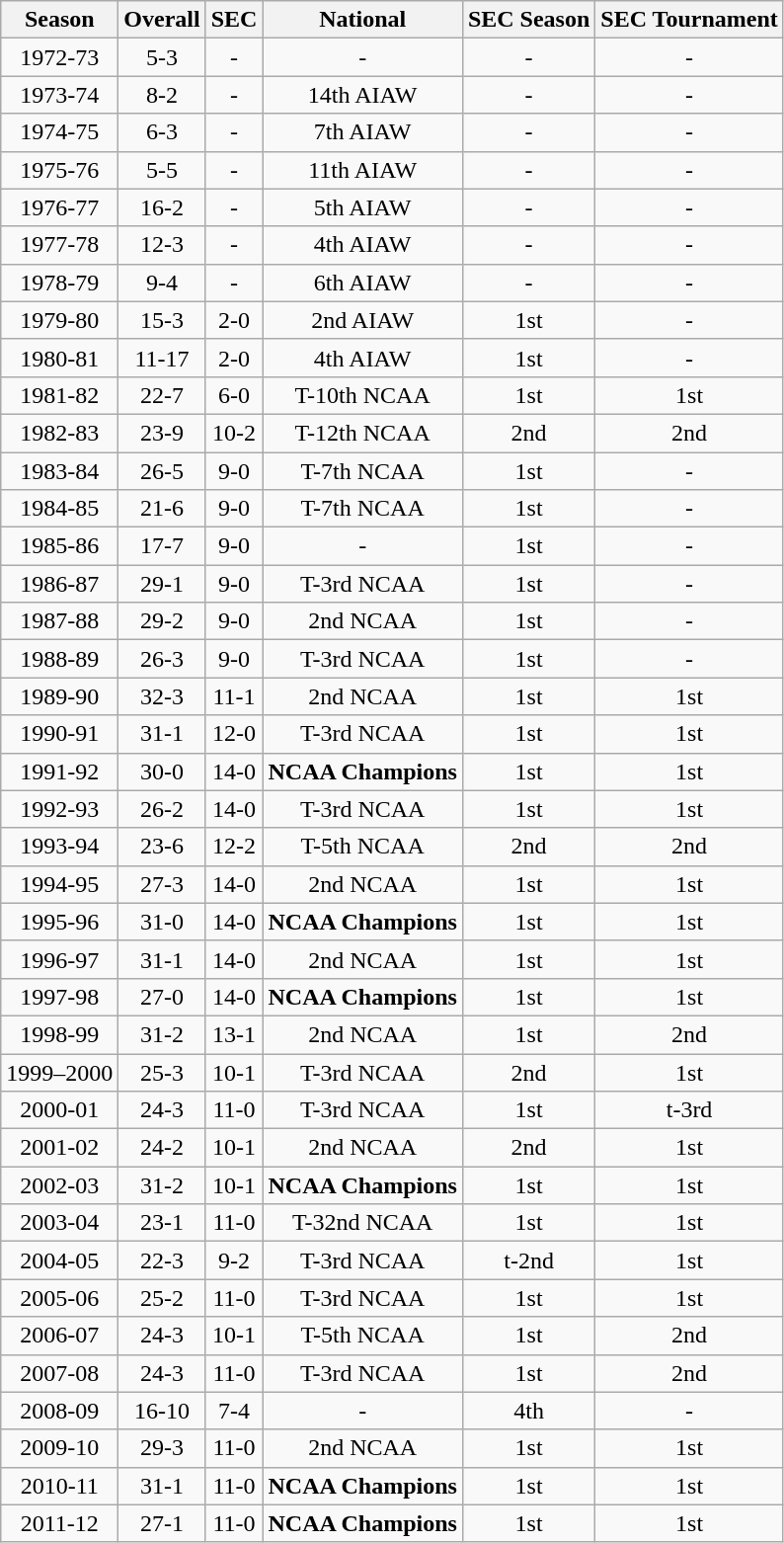<table class="wikitable">
<tr>
<th>Season</th>
<th>Overall</th>
<th>SEC</th>
<th>National</th>
<th>SEC Season</th>
<th>SEC Tournament</th>
</tr>
<tr align=center>
<td>1972-73</td>
<td>5-3</td>
<td>-</td>
<td>-</td>
<td>-</td>
<td>-</td>
</tr>
<tr align=center>
<td>1973-74</td>
<td>8-2</td>
<td>-</td>
<td>14th AIAW</td>
<td>-</td>
<td>-</td>
</tr>
<tr align=center>
<td>1974-75</td>
<td>6-3</td>
<td>-</td>
<td>7th AIAW</td>
<td>-</td>
<td>-</td>
</tr>
<tr align=center>
<td>1975-76</td>
<td>5-5</td>
<td>-</td>
<td>11th AIAW</td>
<td>-</td>
<td>-</td>
</tr>
<tr align=center>
<td>1976-77</td>
<td>16-2</td>
<td>-</td>
<td>5th AIAW</td>
<td>-</td>
<td>-</td>
</tr>
<tr align=center>
<td>1977-78</td>
<td>12-3</td>
<td>-</td>
<td>4th AIAW</td>
<td>-</td>
<td>-</td>
</tr>
<tr align=center>
<td>1978-79</td>
<td>9-4</td>
<td>-</td>
<td>6th AIAW</td>
<td>-</td>
<td>-</td>
</tr>
<tr align=center>
<td>1979-80</td>
<td>15-3</td>
<td>2-0</td>
<td>2nd AIAW</td>
<td>1st</td>
<td>-</td>
</tr>
<tr align=center>
<td>1980-81</td>
<td>11-17</td>
<td>2-0</td>
<td>4th AIAW</td>
<td>1st</td>
<td>-</td>
</tr>
<tr align=center>
<td>1981-82</td>
<td>22-7</td>
<td>6-0</td>
<td>T-10th NCAA</td>
<td>1st</td>
<td>1st</td>
</tr>
<tr align=center>
<td>1982-83</td>
<td>23-9</td>
<td>10-2</td>
<td>T-12th NCAA</td>
<td>2nd</td>
<td>2nd</td>
</tr>
<tr align=center>
<td>1983-84</td>
<td>26-5</td>
<td>9-0</td>
<td>T-7th NCAA</td>
<td>1st</td>
<td>-</td>
</tr>
<tr align=center>
<td>1984-85</td>
<td>21-6</td>
<td>9-0</td>
<td>T-7th NCAA</td>
<td>1st</td>
<td>-</td>
</tr>
<tr align=center>
<td>1985-86</td>
<td>17-7</td>
<td>9-0</td>
<td>-</td>
<td>1st</td>
<td>-</td>
</tr>
<tr align=center>
<td>1986-87</td>
<td>29-1</td>
<td>9-0</td>
<td>T-3rd NCAA</td>
<td>1st</td>
<td>-</td>
</tr>
<tr align=center>
<td>1987-88</td>
<td>29-2</td>
<td>9-0</td>
<td>2nd NCAA</td>
<td>1st</td>
<td>-</td>
</tr>
<tr align=center>
<td>1988-89</td>
<td>26-3</td>
<td>9-0</td>
<td>T-3rd NCAA</td>
<td>1st</td>
<td>-</td>
</tr>
<tr align=center>
<td>1989-90</td>
<td>32-3</td>
<td>11-1</td>
<td>2nd NCAA</td>
<td>1st</td>
<td>1st</td>
</tr>
<tr align=center>
<td>1990-91</td>
<td>31-1</td>
<td>12-0</td>
<td>T-3rd NCAA</td>
<td>1st</td>
<td>1st</td>
</tr>
<tr align=center>
<td>1991-92</td>
<td>30-0</td>
<td>14-0</td>
<td><strong>NCAA Champions</strong></td>
<td>1st</td>
<td>1st</td>
</tr>
<tr align=center>
<td>1992-93</td>
<td>26-2</td>
<td>14-0</td>
<td>T-3rd NCAA</td>
<td>1st</td>
<td>1st</td>
</tr>
<tr align=center>
<td>1993-94</td>
<td>23-6</td>
<td>12-2</td>
<td>T-5th NCAA</td>
<td>2nd</td>
<td>2nd</td>
</tr>
<tr align=center>
<td>1994-95</td>
<td>27-3</td>
<td>14-0</td>
<td>2nd NCAA</td>
<td>1st</td>
<td>1st</td>
</tr>
<tr align=center>
<td>1995-96</td>
<td>31-0</td>
<td>14-0</td>
<td><strong>NCAA Champions</strong></td>
<td>1st</td>
<td>1st</td>
</tr>
<tr align=center>
<td>1996-97</td>
<td>31-1</td>
<td>14-0</td>
<td>2nd NCAA</td>
<td>1st</td>
<td>1st</td>
</tr>
<tr align=center>
<td>1997-98</td>
<td>27-0</td>
<td>14-0</td>
<td><strong>NCAA Champions</strong></td>
<td>1st</td>
<td>1st</td>
</tr>
<tr align=center>
<td>1998-99</td>
<td>31-2</td>
<td>13-1</td>
<td>2nd NCAA</td>
<td>1st</td>
<td>2nd</td>
</tr>
<tr align=center>
<td>1999–2000</td>
<td>25-3</td>
<td>10-1</td>
<td>T-3rd NCAA</td>
<td>2nd</td>
<td>1st</td>
</tr>
<tr align=center>
<td>2000-01</td>
<td>24-3</td>
<td>11-0</td>
<td>T-3rd NCAA</td>
<td>1st</td>
<td>t-3rd</td>
</tr>
<tr align=center>
<td>2001-02</td>
<td>24-2</td>
<td>10-1</td>
<td>2nd NCAA</td>
<td>2nd</td>
<td>1st</td>
</tr>
<tr align=center>
<td>2002-03</td>
<td>31-2</td>
<td>10-1</td>
<td><strong>NCAA Champions</strong></td>
<td>1st</td>
<td>1st</td>
</tr>
<tr align=center>
<td>2003-04</td>
<td>23-1</td>
<td>11-0</td>
<td>T-32nd NCAA</td>
<td>1st</td>
<td>1st</td>
</tr>
<tr align=center>
<td>2004-05</td>
<td>22-3</td>
<td>9-2</td>
<td>T-3rd NCAA</td>
<td>t-2nd</td>
<td>1st</td>
</tr>
<tr align=center>
<td>2005-06</td>
<td>25-2</td>
<td>11-0</td>
<td>T-3rd NCAA</td>
<td>1st</td>
<td>1st</td>
</tr>
<tr align=center>
<td>2006-07</td>
<td>24-3</td>
<td>10-1</td>
<td>T-5th NCAA</td>
<td>1st</td>
<td>2nd</td>
</tr>
<tr align=center>
<td>2007-08</td>
<td>24-3</td>
<td>11-0</td>
<td>T-3rd NCAA</td>
<td>1st</td>
<td>2nd</td>
</tr>
<tr align=center>
<td>2008-09</td>
<td>16-10</td>
<td>7-4</td>
<td>-</td>
<td>4th</td>
<td>-</td>
</tr>
<tr align=center>
<td>2009-10</td>
<td>29-3</td>
<td>11-0</td>
<td>2nd NCAA</td>
<td>1st</td>
<td>1st</td>
</tr>
<tr align=center>
<td>2010-11</td>
<td>31-1</td>
<td>11-0</td>
<td><strong>NCAA Champions</strong></td>
<td>1st</td>
<td>1st</td>
</tr>
<tr align=center>
<td>2011-12</td>
<td>27-1</td>
<td>11-0</td>
<td><strong>NCAA Champions</strong></td>
<td>1st</td>
<td>1st</td>
</tr>
</table>
